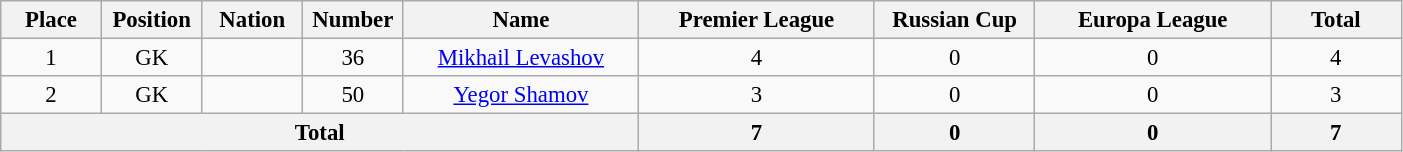<table class="wikitable" style="font-size: 95%; text-align: center;">
<tr>
<th width=60>Place</th>
<th width=60>Position</th>
<th width=60>Nation</th>
<th width=60>Number</th>
<th width=150>Name</th>
<th width=150>Premier League</th>
<th width=100>Russian Cup</th>
<th width=150>Europa League</th>
<th width=80>Total</th>
</tr>
<tr>
<td>1</td>
<td>GK</td>
<td></td>
<td>36</td>
<td><a href='#'>Mikhail Levashov</a></td>
<td>4</td>
<td>0</td>
<td>0</td>
<td>4</td>
</tr>
<tr>
<td>2</td>
<td>GK</td>
<td></td>
<td>50</td>
<td><a href='#'>Yegor Shamov</a></td>
<td>3</td>
<td>0</td>
<td>0</td>
<td>3</td>
</tr>
<tr>
<th colspan=5>Total</th>
<th>7</th>
<th>0</th>
<th>0</th>
<th>7</th>
</tr>
</table>
